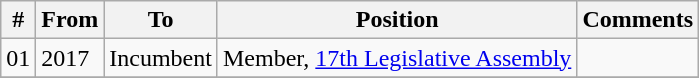<table class="wikitable sortable">
<tr>
<th>#</th>
<th>From</th>
<th>To</th>
<th>Position</th>
<th>Comments</th>
</tr>
<tr>
<td>01</td>
<td>2017</td>
<td>Incumbent</td>
<td>Member, <a href='#'>17th Legislative Assembly</a></td>
<td></td>
</tr>
<tr>
</tr>
</table>
